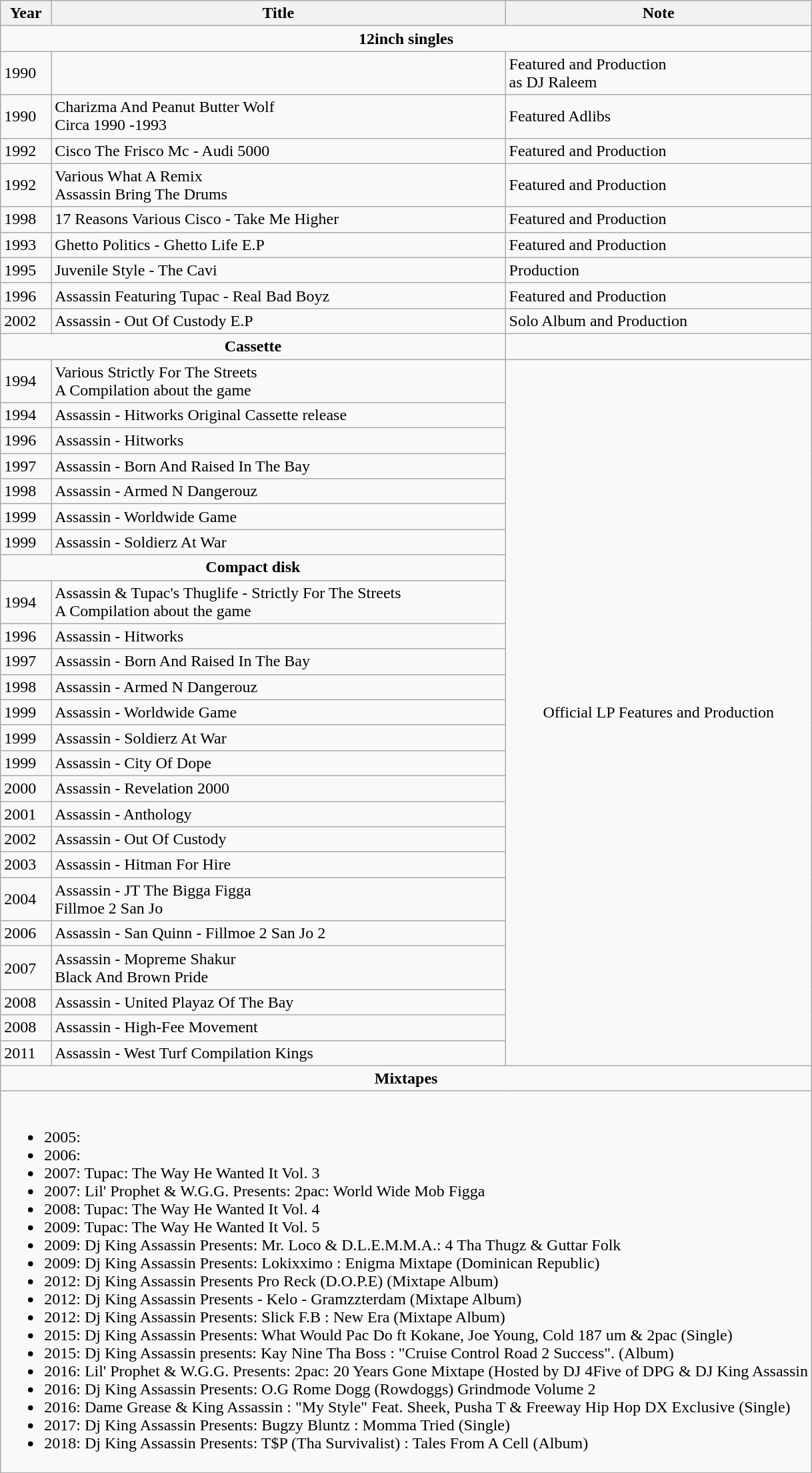<table class="wikitable">
<tr>
<th>Year</th>
<th>Title</th>
<th>Note</th>
</tr>
<tr>
<td colspan="3" style="text-align: center;"><strong>12inch singles</strong></td>
</tr>
<tr>
<td>1990</td>
<td></td>
<td>Featured and Production<br> as DJ Raleem</td>
</tr>
<tr>
<td>1990</td>
<td>Charizma And Peanut Butter Wolf<br>Circa 1990 -1993</td>
<td>Featured Adlibs</td>
</tr>
<tr>
<td>1992</td>
<td>Cisco The Frisco Mc - Audi 5000</td>
<td>Featured and Production</td>
</tr>
<tr>
<td>1992</td>
<td>Various What A Remix<br>Assassin Bring The Drums</td>
<td>Featured and Production</td>
</tr>
<tr>
<td>1998</td>
<td>17 Reasons Various Cisco - Take Me Higher</td>
<td>Featured and Production</td>
</tr>
<tr>
<td>1993</td>
<td>Ghetto Politics - Ghetto Life E.P</td>
<td>Featured and Production</td>
</tr>
<tr>
<td>1995</td>
<td>Juvenile Style - The Cavi</td>
<td>Production</td>
</tr>
<tr>
<td>1996</td>
<td>Assassin Featuring Tupac - Real Bad Boyz</td>
<td>Featured and Production</td>
</tr>
<tr>
<td>2002</td>
<td>Assassin - Out Of Custody E.P</td>
<td>Solo Album and Production</td>
</tr>
<tr>
<td colspan="2" style="text-align: center;"><strong>Cassette</strong></td>
<td></td>
</tr>
<tr>
<td>1994</td>
<td>Various Strictly For The Streets <br>A Compilation about the game</td>
<td rowspan="25" style="text-align: center;">Official LP Features and Production</td>
</tr>
<tr>
<td>1994</td>
<td>Assassin - Hitworks Original Cassette release</td>
</tr>
<tr>
<td>1996</td>
<td>Assassin - Hitworks</td>
</tr>
<tr>
<td>1997</td>
<td>Assassin - Born And Raised In The Bay</td>
</tr>
<tr>
<td>1998</td>
<td>Assassin - Armed N Dangerouz</td>
</tr>
<tr>
<td>1999</td>
<td>Assassin - Worldwide Game</td>
</tr>
<tr>
<td>1999</td>
<td>Assassin - Soldierz At War</td>
</tr>
<tr>
<td colspan="2" style="text-align: center;"><strong>Compact disk</strong></td>
</tr>
<tr>
<td>1994</td>
<td>Assassin & Tupac's Thuglife - Strictly For The Streets <br>A Compilation about the game</td>
</tr>
<tr>
<td>1996</td>
<td>Assassin - Hitworks</td>
</tr>
<tr>
<td>1997</td>
<td>Assassin - Born And Raised In The Bay</td>
</tr>
<tr>
<td>1998</td>
<td>Assassin - Armed N Dangerouz</td>
</tr>
<tr>
<td>1999</td>
<td>Assassin - Worldwide Game</td>
</tr>
<tr>
<td>1999</td>
<td>Assassin - Soldierz At War</td>
</tr>
<tr>
<td>1999</td>
<td>Assassin - City Of Dope</td>
</tr>
<tr>
<td>2000</td>
<td>Assassin - Revelation 2000</td>
</tr>
<tr>
<td>2001</td>
<td>Assassin - Anthology</td>
</tr>
<tr>
<td>2002</td>
<td>Assassin - Out Of Custody</td>
</tr>
<tr>
<td>2003</td>
<td>Assassin - Hitman For Hire</td>
</tr>
<tr>
<td>2004</td>
<td>Assassin  - JT The Bigga Figga <br>Fillmoe 2 San Jo</td>
</tr>
<tr>
<td>2006</td>
<td>Assassin - San Quinn - Fillmoe 2 San Jo 2</td>
</tr>
<tr>
<td>2007</td>
<td>Assassin - Mopreme Shakur <br>Black And Brown Pride</td>
</tr>
<tr>
<td>2008</td>
<td>Assassin - United Playaz Of The Bay</td>
</tr>
<tr>
<td>2008</td>
<td>Assassin - High-Fee Movement</td>
</tr>
<tr>
<td>2011</td>
<td>Assassin - West Turf Compilation Kings</td>
</tr>
<tr>
<td colspan="4" style="text-align: center;"><strong>Mixtapes</strong></td>
</tr>
<tr>
<td colspan="4"><br><ul><li>2005: </li><li>2006: </li><li>2007: Tupac: The Way He Wanted It Vol. 3</li><li>2007: Lil' Prophet & W.G.G. Presents: 2pac: World Wide Mob Figga</li><li>2008: Tupac: The Way He Wanted It Vol. 4</li><li>2009: Tupac: The Way He Wanted It Vol. 5</li><li>2009: Dj King Assassin Presents: Mr. Loco & D.L.E.M.M.A.: 4 Tha Thugz & Guttar Folk</li><li>2009: Dj King Assassin Presents: Lokixximo : Enigma Mixtape (Dominican Republic)</li><li>2012: Dj King Assassin Presents Pro Reck (D.O.P.E) (Mixtape Album)</li><li>2012: Dj King Assassin Presents - Kelo - Gramzzterdam (Mixtape Album)</li><li>2012: Dj King Assassin Presents: Slick F.B : New Era (Mixtape Album)</li><li>2015: Dj King Assassin Presents: What Would Pac Do ft Kokane, Joe Young, Cold 187 um & 2pac (Single)</li><li>2015: Dj King Assassin presents: Kay Nine Tha Boss : "Cruise Control Road 2 Success". (Album)</li><li>2016: Lil' Prophet & W.G.G. Presents: 2pac: 20 Years Gone Mixtape (Hosted by DJ 4Five of DPG & DJ King Assassin</li><li>2016: Dj King Assassin Presents: O.G Rome Dogg (Rowdoggs) Grindmode Volume 2</li><li>2016: Dame Grease & King Assassin : "My Style" Feat. Sheek, Pusha T & Freeway Hip Hop DX Exclusive (Single)</li><li>2017: Dj King Assassin Presents: Bugzy Bluntz : Momma Tried (Single)</li><li>2018: Dj King Assassin Presents: T$P (Tha Survivalist) : Tales From A Cell (Album)</li></ul></td>
</tr>
<tr>
</tr>
</table>
